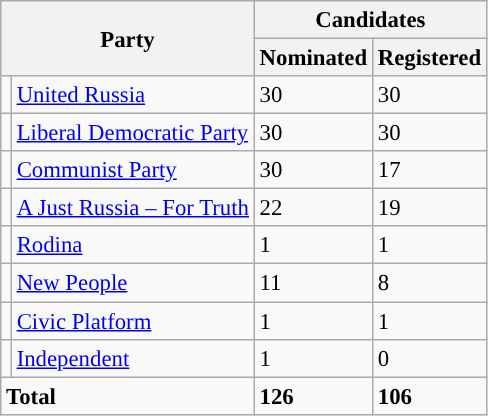<table class="wikitable sortable" style="background: #f9f9f9; text-align:left; font-size: 95%">
<tr>
<th align=center rowspan=2 colspan=2>Party</th>
<th align=center colspan=2>Candidates</th>
</tr>
<tr>
<th align=center>Nominated</th>
<th align=center>Registered</th>
</tr>
<tr>
<td></td>
<td><a href='#'>United Russia</a></td>
<td>30</td>
<td>30</td>
</tr>
<tr>
<td></td>
<td><a href='#'>Liberal Democratic Party</a></td>
<td>30</td>
<td>30</td>
</tr>
<tr>
<td></td>
<td><a href='#'>Communist Party</a></td>
<td>30</td>
<td>17</td>
</tr>
<tr>
<td></td>
<td><a href='#'>A Just Russia – For Truth</a></td>
<td>22</td>
<td>19</td>
</tr>
<tr>
<td></td>
<td><a href='#'>Rodina</a></td>
<td>1</td>
<td>1</td>
</tr>
<tr>
<td></td>
<td><a href='#'>New People</a></td>
<td>11</td>
<td>8</td>
</tr>
<tr>
<td></td>
<td><a href='#'>Civic Platform</a></td>
<td>1</td>
<td>1</td>
</tr>
<tr>
<td></td>
<td><a href='#'>Independent</a></td>
<td>1</td>
<td>0</td>
</tr>
<tr>
<td colspan=2><strong>Total</strong></td>
<td><strong>126</strong></td>
<td><strong>106</strong></td>
</tr>
</table>
